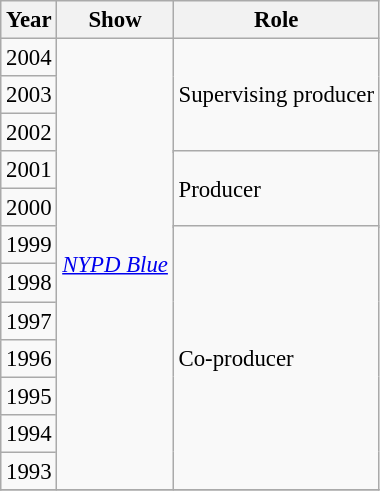<table class="wikitable" style="font-size: 95%;">
<tr>
<th>Year</th>
<th>Show</th>
<th>Role</th>
</tr>
<tr>
<td>2004</td>
<td rowspan=14><em><a href='#'>NYPD Blue</a></em></td>
<td rowspan=4>Supervising producer</td>
</tr>
<tr>
<td>2003</td>
</tr>
<tr>
<td>2002</td>
</tr>
<tr>
<td rowspan=2>2001</td>
</tr>
<tr>
<td rowspan=3>Producer</td>
</tr>
<tr>
<td>2000</td>
</tr>
<tr>
<td rowspan=2>1999</td>
</tr>
<tr>
<td rowspan=7>Co-producer</td>
</tr>
<tr>
<td>1998</td>
</tr>
<tr>
<td>1997</td>
</tr>
<tr>
<td>1996</td>
</tr>
<tr>
<td>1995</td>
</tr>
<tr>
<td>1994</td>
</tr>
<tr>
<td>1993</td>
</tr>
<tr>
</tr>
</table>
